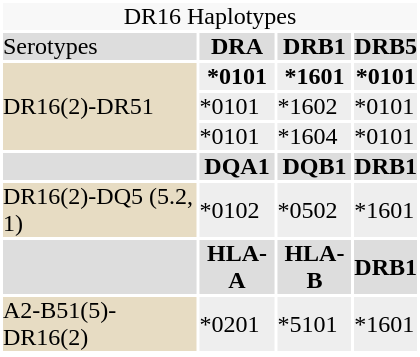<table id="drugInfoBox" style="float: right; clear: right; margin: 0 0 0.5em 1em; background: #ffffff;" class="toccolours" border=0 cellpadding=0 align=left width="280px">
<tr style="background:#f8f8f8">
<td align="center" colspan="4"><div>DR16 Haplotypes</div></td>
</tr>
<tr style="background:#f8f8f8">
<td bgcolor="#dddddd">Serotypes</td>
<th bgcolor="#dddddd">DRA</th>
<th bgcolor="#dddddd">DRB1</th>
<th bgcolor="#dddddd">DRB5</th>
</tr>
<tr style="background:#f8f8f8">
<td rowspan = "3" bgcolor="#e7dcc3">DR16(2)-DR51</td>
<th bgcolor="#eeeeee">*0101</th>
<th bgcolor="#eeeeee">*1601</th>
<th bgcolor="#eeeeee">*0101</th>
</tr>
<tr style="background:#f8f8f8">
<td bgcolor="#eeeeee">*0101</td>
<td bgcolor="#eeeeee">*1602</td>
<td bgcolor="#eeeeee">*0101</td>
</tr>
<tr style="background:#f8f8f8">
<td bgcolor="#eeeeee">*0101</td>
<td bgcolor="#eeeeee">*1604</td>
<td bgcolor="#eeeeee">*0101</td>
</tr>
<tr style="background:#f8f8f8">
<td bgcolor="#dddddd"></td>
<th bgcolor="#dddddd">DQA1</th>
<th bgcolor="#dddddd">DQB1</th>
<th bgcolor="#dddddd">DRB1</th>
</tr>
<tr>
<td bgcolor="#e7dcc3">DR16(2)-DQ5 (5.2, 1)</td>
<td bgcolor="#eeeeee">*0102</td>
<td bgcolor="#eeeeee">*0502</td>
<td bgcolor="#eeeeee">*1601</td>
</tr>
<tr style="background:#f8f8f8">
<td bgcolor="#dddddd"></td>
<th bgcolor="#dddddd">HLA-A</th>
<th bgcolor="#dddddd">HLA-B</th>
<th bgcolor="#dddddd">DRB1</th>
</tr>
<tr>
<td bgcolor="#e7dcc3">A2-B51(5)-DR16(2)</td>
<td bgcolor="#eeeeee">*0201</td>
<td bgcolor="#eeeeee">*5101</td>
<td bgcolor="#eeeeee">*1601</td>
</tr>
<tr>
</tr>
</table>
